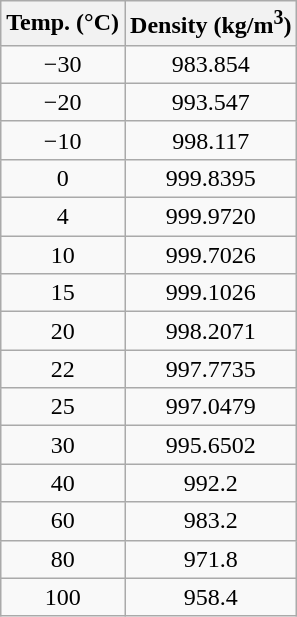<table class="wikitable" style="text-align:center;">
<tr>
<th>Temp. (°C)</th>
<th>Density (kg/m<sup>3</sup>)</th>
</tr>
<tr>
<td>−30</td>
<td>983.854</td>
</tr>
<tr>
<td>−20</td>
<td>993.547</td>
</tr>
<tr>
<td>−10</td>
<td>998.117</td>
</tr>
<tr>
<td>0</td>
<td>999.8395</td>
</tr>
<tr>
<td>4</td>
<td>999.9720</td>
</tr>
<tr>
<td>10</td>
<td>999.7026</td>
</tr>
<tr>
<td>15</td>
<td>999.1026</td>
</tr>
<tr>
<td>20</td>
<td>998.2071</td>
</tr>
<tr>
<td>22</td>
<td>997.7735</td>
</tr>
<tr>
<td>25</td>
<td>997.0479</td>
</tr>
<tr>
<td>30</td>
<td>995.6502</td>
</tr>
<tr>
<td>40</td>
<td>992.2</td>
</tr>
<tr>
<td>60</td>
<td>983.2</td>
</tr>
<tr>
<td>80</td>
<td>971.8</td>
</tr>
<tr>
<td>100</td>
<td>958.4</td>
</tr>
</table>
